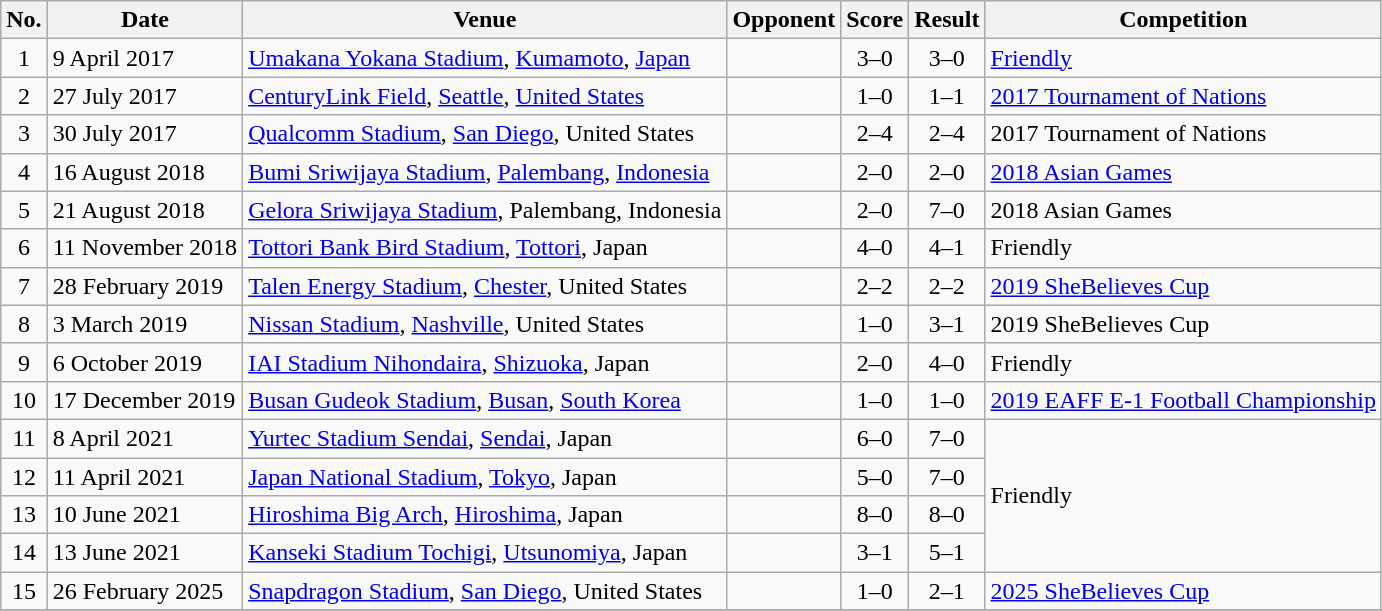<table class="wikitable sortable">
<tr>
<th scope="col">No.</th>
<th scope="col">Date</th>
<th scope="col">Venue</th>
<th scope="col">Opponent</th>
<th scope="col">Score</th>
<th scope="col">Result</th>
<th scope="col">Competition</th>
</tr>
<tr>
<td align=center>1</td>
<td>9 April 2017</td>
<td><a href='#'>Umakana Yokana Stadium</a>, <a href='#'>Kumamoto</a>, <a href='#'>Japan</a></td>
<td></td>
<td align=center>3–0</td>
<td align=center>3–0</td>
<td><a href='#'>Friendly</a></td>
</tr>
<tr>
<td align=center>2</td>
<td>27 July 2017</td>
<td><a href='#'>CenturyLink Field</a>, <a href='#'>Seattle</a>, <a href='#'>United States</a></td>
<td></td>
<td align=center>1–0</td>
<td align=center>1–1</td>
<td><a href='#'>2017 Tournament of Nations</a></td>
</tr>
<tr>
<td align=center>3</td>
<td>30 July 2017</td>
<td><a href='#'>Qualcomm Stadium</a>, <a href='#'>San Diego</a>, United States</td>
<td></td>
<td align=center>2–4</td>
<td align=center>2–4</td>
<td>2017 Tournament of Nations</td>
</tr>
<tr>
<td align=center>4</td>
<td>16 August 2018</td>
<td><a href='#'>Bumi Sriwijaya Stadium</a>, <a href='#'>Palembang</a>, <a href='#'>Indonesia</a></td>
<td></td>
<td align=center>2–0</td>
<td align=center>2–0</td>
<td><a href='#'>2018 Asian Games</a></td>
</tr>
<tr>
<td align=center>5</td>
<td>21 August 2018</td>
<td><a href='#'>Gelora Sriwijaya Stadium</a>, Palembang, Indonesia</td>
<td></td>
<td align=center>2–0</td>
<td align=center>7–0</td>
<td>2018 Asian Games</td>
</tr>
<tr>
<td align=center>6</td>
<td>11 November 2018</td>
<td><a href='#'>Tottori Bank Bird Stadium</a>, <a href='#'>Tottori</a>, Japan</td>
<td></td>
<td align=center>4–0</td>
<td align=center>4–1</td>
<td>Friendly</td>
</tr>
<tr>
<td align=center>7</td>
<td>28 February 2019</td>
<td><a href='#'>Talen Energy Stadium</a>, <a href='#'>Chester</a>, United States</td>
<td></td>
<td align=center>2–2</td>
<td align=center>2–2</td>
<td><a href='#'>2019 SheBelieves Cup</a></td>
</tr>
<tr>
<td align=center>8</td>
<td>3 March 2019</td>
<td><a href='#'>Nissan Stadium</a>, <a href='#'>Nashville</a>, United States</td>
<td></td>
<td align=center>1–0</td>
<td align=center>3–1</td>
<td>2019 SheBelieves Cup</td>
</tr>
<tr>
<td align=center>9</td>
<td>6 October 2019</td>
<td><a href='#'>IAI Stadium Nihondaira</a>, <a href='#'>Shizuoka</a>, Japan</td>
<td></td>
<td align=center>2–0</td>
<td align=center>4–0</td>
<td>Friendly</td>
</tr>
<tr>
<td align=center>10</td>
<td>17 December 2019</td>
<td><a href='#'>Busan Gudeok Stadium</a>, <a href='#'>Busan</a>, <a href='#'>South Korea</a></td>
<td></td>
<td align=center>1–0</td>
<td align=center>1–0</td>
<td><a href='#'>2019 EAFF E-1 Football Championship</a></td>
</tr>
<tr>
<td align=center>11</td>
<td>8 April 2021</td>
<td><a href='#'>Yurtec Stadium Sendai</a>, <a href='#'>Sendai</a>, Japan</td>
<td></td>
<td align=center>6–0</td>
<td align=center>7–0</td>
<td rowspan="4">Friendly</td>
</tr>
<tr>
<td align=center>12</td>
<td>11 April 2021</td>
<td><a href='#'>Japan National Stadium</a>, <a href='#'>Tokyo</a>, Japan</td>
<td></td>
<td align=center>5–0</td>
<td align=center>7–0</td>
</tr>
<tr>
<td align=center>13</td>
<td>10 June 2021</td>
<td><a href='#'>Hiroshima Big Arch</a>, <a href='#'>Hiroshima</a>, Japan</td>
<td></td>
<td align=center>8–0</td>
<td align=center>8–0</td>
</tr>
<tr>
<td align=center>14</td>
<td>13 June 2021</td>
<td><a href='#'>Kanseki Stadium Tochigi</a>, <a href='#'>Utsunomiya</a>, Japan</td>
<td></td>
<td align=center>3–1</td>
<td align=center>5–1</td>
</tr>
<tr>
<td align=center>15</td>
<td>26 February 2025</td>
<td><a href='#'>Snapdragon Stadium</a>, <a href='#'>San Diego</a>, United States</td>
<td></td>
<td align=center>1–0</td>
<td align=center>2–1</td>
<td><a href='#'>2025 SheBelieves Cup</a></td>
</tr>
<tr>
</tr>
</table>
